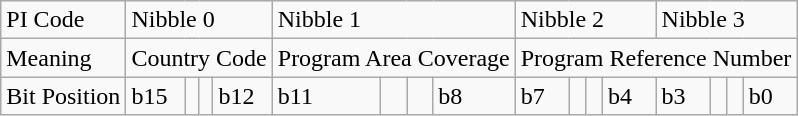<table class="wikitable">
<tr>
<td>PI Code</td>
<td colspan="4">Nibble 0</td>
<td colspan="4">Nibble 1</td>
<td colspan="4">Nibble 2</td>
<td colspan="4">Nibble 3</td>
</tr>
<tr>
<td>Meaning</td>
<td colspan="4">Country Code</td>
<td colspan="4">Program Area Coverage</td>
<td colspan="8">Program Reference Number</td>
</tr>
<tr>
<td>Bit Position</td>
<td>b15</td>
<td></td>
<td></td>
<td>b12</td>
<td>b11</td>
<td></td>
<td></td>
<td>b8</td>
<td>b7</td>
<td></td>
<td></td>
<td>b4</td>
<td>b3</td>
<td></td>
<td></td>
<td>b0</td>
</tr>
</table>
